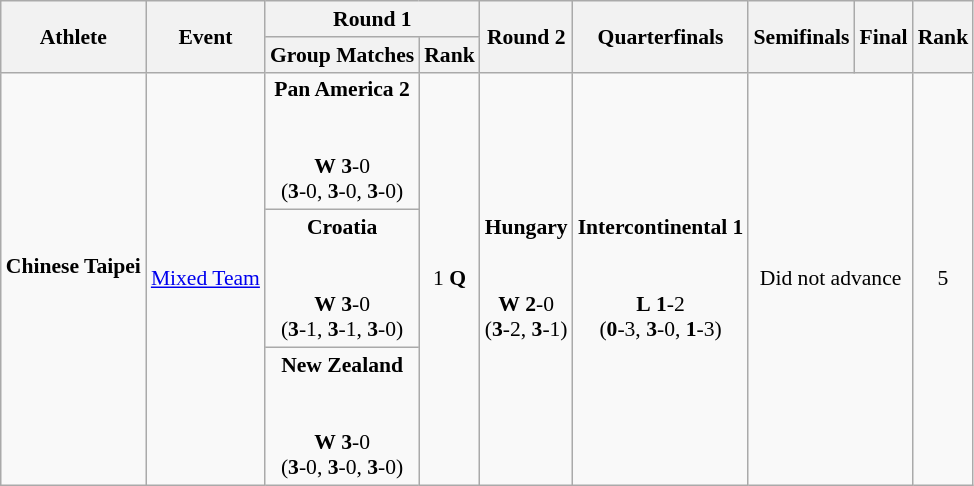<table class="wikitable" border="1" style="font-size:90%">
<tr>
<th rowspan=2>Athlete</th>
<th rowspan=2>Event</th>
<th colspan=2>Round 1</th>
<th rowspan=2>Round 2</th>
<th rowspan=2>Quarterfinals</th>
<th rowspan=2>Semifinals</th>
<th rowspan=2>Final</th>
<th rowspan=2>Rank</th>
</tr>
<tr>
<th>Group Matches</th>
<th>Rank</th>
</tr>
<tr>
<td rowspan=3><strong>Chinese Taipei</strong><br><br></td>
<td rowspan=3><a href='#'>Mixed Team</a></td>
<td align=center><strong>Pan America 2</strong><br><br><br> <strong>W</strong> <strong>3</strong>-0 <br> (<strong>3</strong>-0, <strong>3</strong>-0, <strong>3</strong>-0)</td>
<td rowspan=3 align=center>1 <strong>Q</strong></td>
<td align=center rowspan=3><strong>Hungary</strong><br><br><br> <strong>W</strong> <strong>2</strong>-0 <br> (<strong>3</strong>-2, <strong>3</strong>-1)</td>
<td align=center rowspan=3><strong>Intercontinental 1</strong><br><br><br> <strong>L</strong> <strong>1</strong>-2 <br> (<strong>0</strong>-3, <strong>3</strong>-0, <strong>1</strong>-3)</td>
<td rowspan=3 colspan=2 align=center>Did not advance</td>
<td rowspan=3 align=center>5</td>
</tr>
<tr>
<td align=center><strong>Croatia</strong><br><br><br> <strong>W</strong> <strong>3</strong>-0 <br> (<strong>3</strong>-1, <strong>3</strong>-1, <strong>3</strong>-0)</td>
</tr>
<tr>
<td align=center><strong>New Zealand</strong><br><br><br> <strong>W</strong> <strong>3</strong>-0 <br> (<strong>3</strong>-0, <strong>3</strong>-0, <strong>3</strong>-0)</td>
</tr>
</table>
